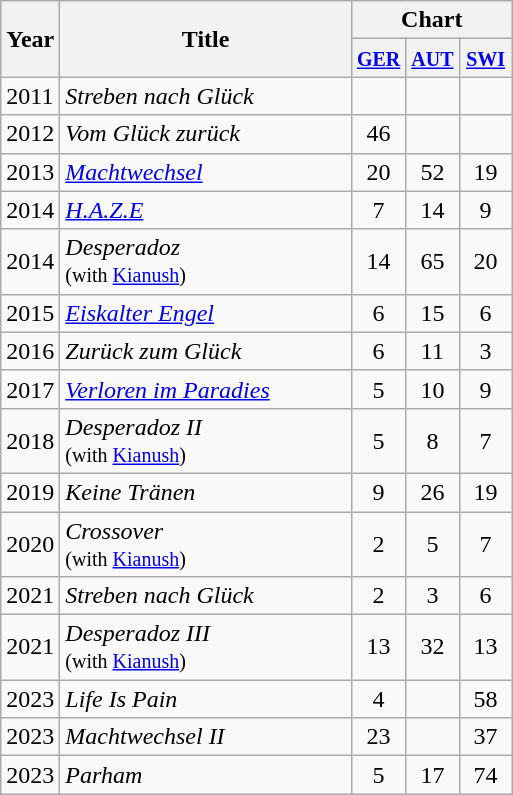<table class="wikitable">
<tr>
<th width="28" rowspan="2">Year</th>
<th width="187" rowspan="2">Title</th>
<th colspan="3">Chart</th>
</tr>
<tr>
<th width="28"><small><a href='#'>GER</a></small></th>
<th width="28"><small><a href='#'>AUT</a></small></th>
<th width="28"><small><a href='#'>SWI</a></small></th>
</tr>
<tr>
<td>2011</td>
<td><em>Streben nach Glück</em></td>
<td align="center"></td>
<td align="center"></td>
<td align="center"></td>
</tr>
<tr>
<td>2012</td>
<td><em>Vom Glück zurück</em></td>
<td align="center">46</td>
<td align="center"></td>
<td align="center"></td>
</tr>
<tr>
<td>2013</td>
<td><em><a href='#'>Machtwechsel</a></em></td>
<td align="center">20</td>
<td align="center">52</td>
<td align="center">19</td>
</tr>
<tr>
<td>2014</td>
<td><em><a href='#'>H.A.Z.E</a></em></td>
<td align="center">7</td>
<td align="center">14</td>
<td align="center">9</td>
</tr>
<tr>
<td>2014</td>
<td><em>Desperadoz</em> <br><small>(with <a href='#'>Kianush</a>)</small></td>
<td align="center">14</td>
<td align="center">65</td>
<td align="center">20</td>
</tr>
<tr>
<td>2015</td>
<td><em><a href='#'>Eiskalter Engel</a></em></td>
<td align="center">6</td>
<td align="center">15</td>
<td align="center">6</td>
</tr>
<tr>
<td>2016</td>
<td><em>Zurück zum Glück</em></td>
<td align="center">6</td>
<td align="center">11</td>
<td align="center">3</td>
</tr>
<tr>
<td>2017</td>
<td><em><a href='#'>Verloren im Paradies</a></em></td>
<td align="center">5</td>
<td align="center">10</td>
<td align="center">9</td>
</tr>
<tr>
<td>2018</td>
<td><em>Desperadoz II</em> <br><small>(with <a href='#'>Kianush</a>)</small></td>
<td align="center">5</td>
<td align="center">8</td>
<td align="center">7</td>
</tr>
<tr>
<td>2019</td>
<td><em>Keine Tränen</em></td>
<td align="center">9</td>
<td align="center">26</td>
<td align="center">19</td>
</tr>
<tr>
<td>2020</td>
<td><em>Crossover</em> <br><small>(with <a href='#'>Kianush</a>)</small></td>
<td align="center">2</td>
<td align="center">5</td>
<td align="center">7</td>
</tr>
<tr>
<td>2021</td>
<td><em>Streben nach Glück</em></td>
<td align="center">2</td>
<td align="center">3</td>
<td align="center">6</td>
</tr>
<tr>
<td>2021</td>
<td><em>Desperadoz III</em> <br><small>(with <a href='#'>Kianush</a>)</small></td>
<td align="center">13</td>
<td align="center">32</td>
<td align="center">13</td>
</tr>
<tr>
<td>2023</td>
<td><em>Life Is Pain</em></td>
<td align="center">4</td>
<td align="center"></td>
<td align="center">58</td>
</tr>
<tr>
<td>2023</td>
<td><em>Machtwechsel II</em></td>
<td align="center">23</td>
<td align="center"></td>
<td align="center">37</td>
</tr>
<tr>
<td>2023</td>
<td><em>Parham</em></td>
<td align="center">5</td>
<td align="center">17</td>
<td align="center">74</td>
</tr>
</table>
